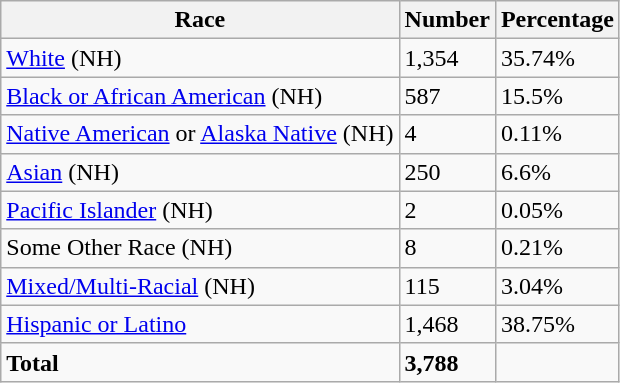<table class="wikitable">
<tr>
<th>Race</th>
<th>Number</th>
<th>Percentage</th>
</tr>
<tr>
<td><a href='#'>White</a> (NH)</td>
<td>1,354</td>
<td>35.74%</td>
</tr>
<tr>
<td><a href='#'>Black or African American</a> (NH)</td>
<td>587</td>
<td>15.5%</td>
</tr>
<tr>
<td><a href='#'>Native American</a> or <a href='#'>Alaska Native</a> (NH)</td>
<td>4</td>
<td>0.11%</td>
</tr>
<tr>
<td><a href='#'>Asian</a> (NH)</td>
<td>250</td>
<td>6.6%</td>
</tr>
<tr>
<td><a href='#'>Pacific Islander</a> (NH)</td>
<td>2</td>
<td>0.05%</td>
</tr>
<tr>
<td>Some Other Race (NH)</td>
<td>8</td>
<td>0.21%</td>
</tr>
<tr>
<td><a href='#'>Mixed/Multi-Racial</a> (NH)</td>
<td>115</td>
<td>3.04%</td>
</tr>
<tr>
<td><a href='#'>Hispanic or Latino</a></td>
<td>1,468</td>
<td>38.75%</td>
</tr>
<tr>
<td><strong>Total</strong></td>
<td><strong>3,788</strong></td>
<td></td>
</tr>
</table>
